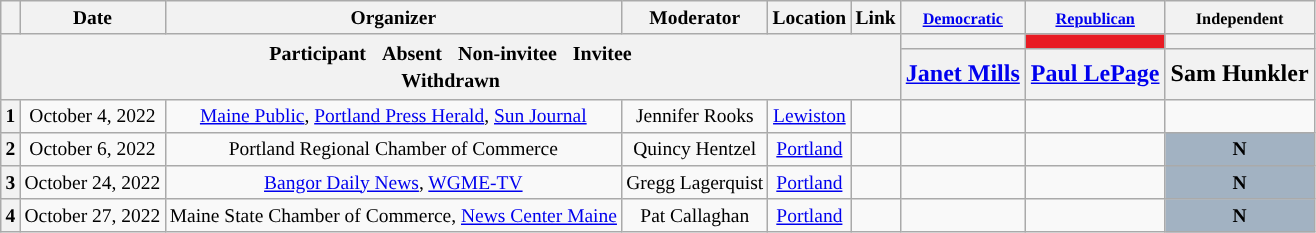<table class="wikitable"  style="text-align:center;">
<tr style="font-size:small;">
<th scope="col"></th>
<th scope="col">Date</th>
<th scope="col">Organizer</th>
<th scope="col">Moderator</th>
<th scope="col">Location</th>
<th scope="col">Link</th>
<th scope="col"><small><a href='#'>Democratic</a></small></th>
<th scope="col"><small><a href='#'>Republican</a></small></th>
<th scope="col"><small>Independent</small></th>
</tr>
<tr>
<th colspan="6" rowspan="2"> <small>Participant  </small> <small>Absent  </small> <small>Non-invitee  </small> <small>Invitee</small><br><small> Withdrawn</small></th>
<th scope="col" style="background:"></th>
<th scope="col" style="background:#E81B23;"></th>
<th scope="col" style="background:"></th>
</tr>
<tr>
<th scope="col"><a href='#'>Janet Mills</a></th>
<th scope="col"><a href='#'>Paul LePage</a></th>
<th scope="col">Sam Hunkler</th>
</tr>
<tr style="font-size:small;">
<th>1</th>
<td>October 4, 2022</td>
<td><a href='#'>Maine Public</a>, <a href='#'>Portland Press Herald</a>, <a href='#'>Sun Journal</a></td>
<td>Jennifer Rooks</td>
<td><a href='#'>Lewiston</a></td>
<td></td>
<td></td>
<td></td>
<td></td>
</tr>
<tr style="font-size:small;">
<th>2</th>
<td>October 6, 2022</td>
<td>Portland Regional Chamber of Commerce</td>
<td>Quincy Hentzel</td>
<td><a href='#'>Portland</a></td>
<td></td>
<td></td>
<td></td>
<td style="background:#A2B2C2;"><strong>N</strong></td>
</tr>
<tr style="font-size:small;">
<th>3</th>
<td>October 24, 2022</td>
<td><a href='#'>Bangor Daily News</a>, <a href='#'>WGME-TV</a></td>
<td>Gregg Lagerquist</td>
<td><a href='#'>Portland</a></td>
<td></td>
<td></td>
<td></td>
<td style="background:#A2B2C2;"><strong>N</strong></td>
</tr>
<tr style="font-size:small;">
<th>4</th>
<td>October 27, 2022</td>
<td>Maine State Chamber of Commerce, <a href='#'>News Center Maine</a></td>
<td>Pat Callaghan</td>
<td><a href='#'>Portland</a></td>
<td></td>
<td></td>
<td></td>
<td style="background:#A2B2C2;"><strong>N</strong></td>
</tr>
</table>
